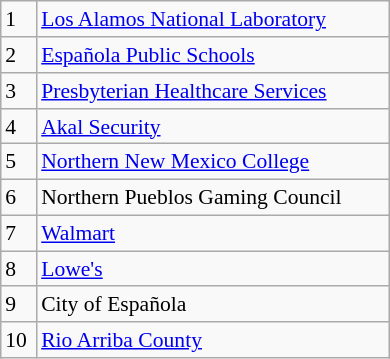<table class="wikitable floatright" style="font-size: 90%; border: 1px solid #999; float: right; margin-left: 1em; width: 260px;">
<tr>
<td>1</td>
<td style="text-align: left;"><a href='#'>Los Alamos National Laboratory</a></td>
</tr>
<tr>
<td>2</td>
<td style="text-align: left;"><a href='#'>Española Public Schools</a></td>
</tr>
<tr>
<td>3</td>
<td style="text-align: left;"><a href='#'>Presbyterian Healthcare Services</a></td>
</tr>
<tr>
<td>4</td>
<td style="text-align: left;"><a href='#'>Akal Security</a></td>
</tr>
<tr>
<td>5</td>
<td style="text-align: left;"><a href='#'>Northern New Mexico College</a></td>
</tr>
<tr>
<td>6</td>
<td style="text-align: left;">Northern Pueblos Gaming Council</td>
</tr>
<tr>
<td>7</td>
<td style="text-align: left;"><a href='#'>Walmart</a></td>
</tr>
<tr>
<td>8</td>
<td style="text-align: left;"><a href='#'>Lowe's</a></td>
</tr>
<tr>
<td>9</td>
<td style="text-align: left;">City of Española</td>
</tr>
<tr>
<td>10</td>
<td style="text-align: left;"><a href='#'>Rio Arriba County</a></td>
</tr>
</table>
